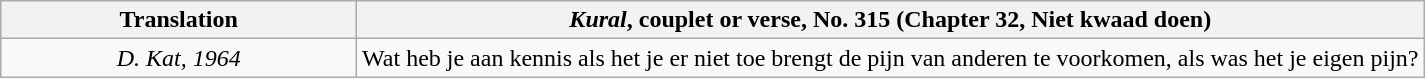<table class="wikitable">
<tr>
<th style="text-align:center; width:25%;">Translation</th>
<th><em>Kural</em>, couplet or verse, No. 315 (Chapter 32, Niet kwaad doen)</th>
</tr>
<tr>
<td style="text-align:center;"><em>D. Kat, 1964</em></td>
<td>Wat heb je aan kennis als het je er niet toe brengt de pijn van anderen te voorkomen, als was het je eigen pijn?</td>
</tr>
</table>
